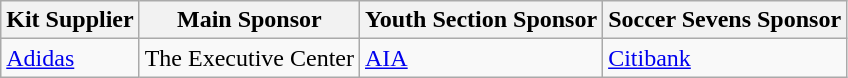<table class="wikitable">
<tr>
<th>Kit Supplier</th>
<th>Main Sponsor</th>
<th>Youth Section Sponsor</th>
<th>Soccer Sevens Sponsor</th>
</tr>
<tr>
<td> <a href='#'>Adidas</a></td>
<td> The Executive Center</td>
<td> <a href='#'>AIA</a></td>
<td> <a href='#'>Citibank</a></td>
</tr>
</table>
